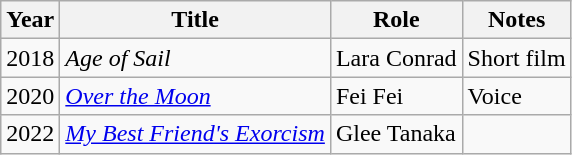<table class="wikitable sortable">
<tr>
<th>Year</th>
<th>Title</th>
<th>Role</th>
<th class="unsortable">Notes</th>
</tr>
<tr>
<td>2018</td>
<td><em>Age of Sail</em></td>
<td>Lara Conrad</td>
<td>Short film</td>
</tr>
<tr>
<td>2020</td>
<td><em><a href='#'>Over the Moon</a></em></td>
<td>Fei Fei</td>
<td>Voice</td>
</tr>
<tr>
<td>2022</td>
<td><em><a href='#'>My Best Friend's Exorcism</a></em></td>
<td>Glee Tanaka</td>
<td></td>
</tr>
</table>
